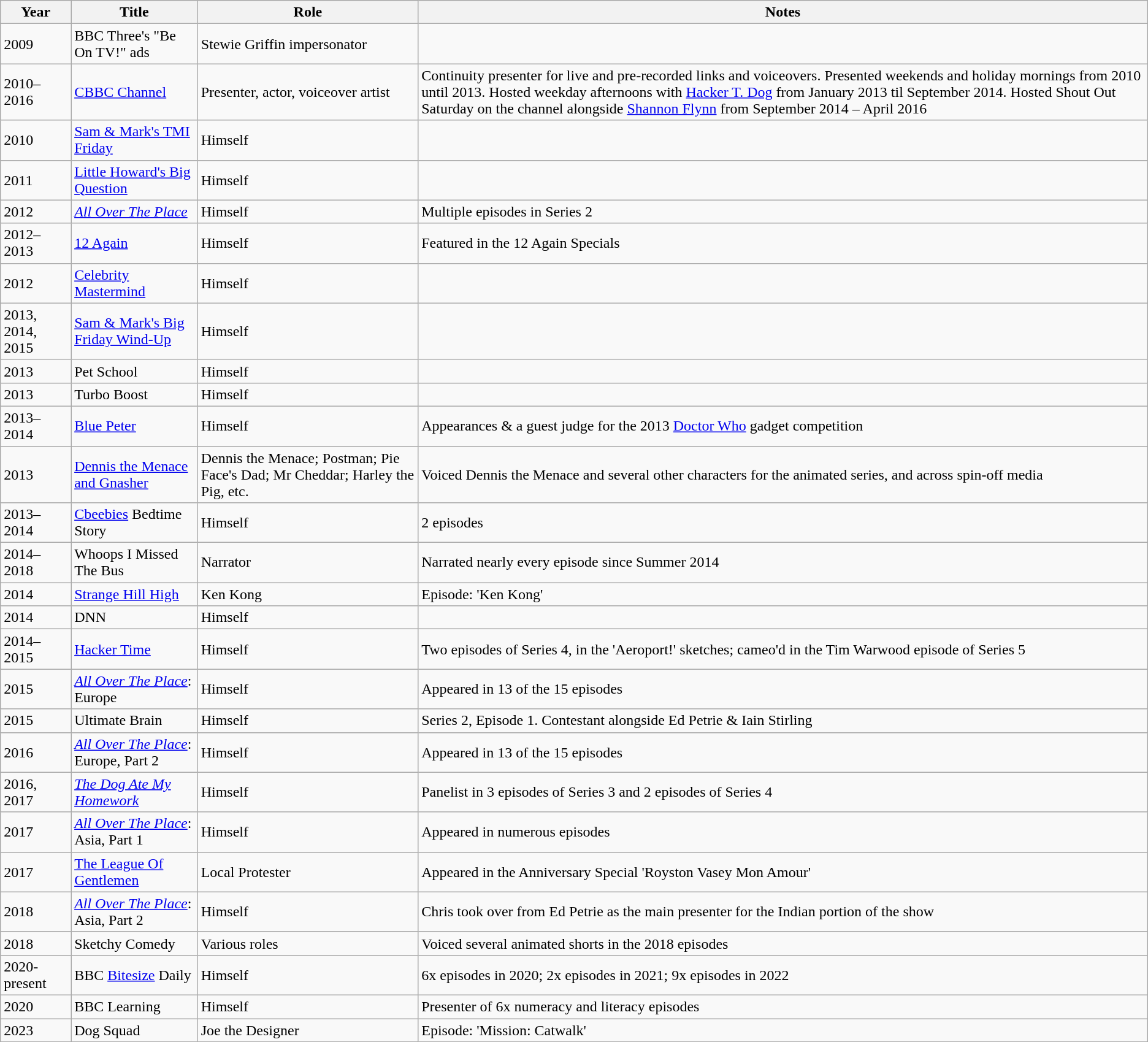<table class="wikitable sortable">
<tr>
<th>Year</th>
<th>Title</th>
<th>Role</th>
<th class="unsortable">Notes</th>
</tr>
<tr>
<td>2009</td>
<td>BBC Three's "Be On TV!" ads</td>
<td>Stewie Griffin impersonator</td>
<td></td>
</tr>
<tr>
<td>2010–2016</td>
<td><a href='#'>CBBC Channel</a></td>
<td>Presenter, actor, voiceover artist</td>
<td>Continuity presenter for live and pre-recorded links and voiceovers. Presented weekends and holiday mornings from 2010 until 2013. Hosted weekday afternoons with <a href='#'>Hacker T. Dog</a> from January 2013 til September 2014. Hosted Shout Out Saturday on the channel alongside <a href='#'>Shannon Flynn</a> from September 2014 – April 2016</td>
</tr>
<tr>
<td>2010</td>
<td><a href='#'>Sam & Mark's TMI Friday</a></td>
<td>Himself</td>
<td></td>
</tr>
<tr>
<td>2011</td>
<td><a href='#'>Little Howard's Big Question</a></td>
<td>Himself</td>
<td></td>
</tr>
<tr>
<td>2012</td>
<td><a href='#'><em>All Over The Place</em></a></td>
<td>Himself</td>
<td>Multiple episodes in Series 2</td>
</tr>
<tr>
<td>2012–2013</td>
<td><a href='#'>12 Again</a></td>
<td>Himself</td>
<td>Featured in the 12 Again Specials</td>
</tr>
<tr>
<td>2012</td>
<td><a href='#'>Celebrity Mastermind</a></td>
<td>Himself</td>
<td></td>
</tr>
<tr>
<td>2013, 2014, 2015</td>
<td><a href='#'>Sam & Mark's Big Friday Wind-Up</a></td>
<td>Himself</td>
<td></td>
</tr>
<tr>
<td>2013</td>
<td>Pet School</td>
<td>Himself</td>
<td></td>
</tr>
<tr>
<td>2013</td>
<td>Turbo Boost</td>
<td>Himself</td>
<td></td>
</tr>
<tr>
<td>2013–2014</td>
<td><a href='#'>Blue Peter</a></td>
<td>Himself</td>
<td>Appearances & a guest judge for the 2013 <a href='#'>Doctor Who</a> gadget competition</td>
</tr>
<tr>
<td>2013</td>
<td><a href='#'>Dennis the Menace and Gnasher</a></td>
<td>Dennis the Menace; Postman; Pie Face's Dad; Mr Cheddar; Harley the Pig, etc.</td>
<td>Voiced Dennis the Menace and several other characters for the animated series, and across spin-off media</td>
</tr>
<tr>
<td>2013–2014</td>
<td><a href='#'>Cbeebies</a> Bedtime Story</td>
<td>Himself</td>
<td>2 episodes</td>
</tr>
<tr>
<td>2014–2018</td>
<td>Whoops I Missed The Bus</td>
<td>Narrator</td>
<td>Narrated nearly every episode since Summer 2014</td>
</tr>
<tr>
<td>2014</td>
<td><a href='#'>Strange Hill High</a></td>
<td>Ken Kong</td>
<td>Episode: 'Ken Kong'</td>
</tr>
<tr>
<td>2014</td>
<td>DNN</td>
<td>Himself</td>
<td></td>
</tr>
<tr>
<td>2014–2015</td>
<td><a href='#'>Hacker Time</a></td>
<td>Himself</td>
<td>Two episodes of Series 4, in the 'Aeroport!' sketches; cameo'd in the Tim Warwood episode of Series 5</td>
</tr>
<tr>
<td>2015</td>
<td><a href='#'><em>All Over The Place</em></a>: Europe</td>
<td>Himself</td>
<td>Appeared in 13 of the 15 episodes</td>
</tr>
<tr>
<td>2015</td>
<td>Ultimate Brain</td>
<td>Himself</td>
<td>Series 2, Episode 1. Contestant alongside Ed Petrie & Iain Stirling</td>
</tr>
<tr>
<td>2016</td>
<td><a href='#'><em>All Over The Place</em></a>: Europe, Part 2</td>
<td>Himself</td>
<td>Appeared in 13 of the 15 episodes</td>
</tr>
<tr>
<td>2016, 2017</td>
<td><em><a href='#'>The Dog Ate My Homework</a></em></td>
<td>Himself</td>
<td>Panelist in 3 episodes of Series 3 and 2 episodes of Series 4</td>
</tr>
<tr>
<td>2017</td>
<td><a href='#'><em>All Over The Place</em></a>: Asia, Part 1</td>
<td>Himself</td>
<td>Appeared in numerous episodes</td>
</tr>
<tr>
<td>2017</td>
<td><a href='#'>The League Of Gentlemen</a></td>
<td>Local Protester</td>
<td>Appeared in the Anniversary Special 'Royston Vasey Mon Amour'</td>
</tr>
<tr>
<td>2018</td>
<td><a href='#'><em>All Over The Place</em></a>: Asia, Part 2</td>
<td>Himself</td>
<td>Chris took over from Ed Petrie as the main presenter for the Indian portion of the show</td>
</tr>
<tr>
<td>2018</td>
<td>Sketchy Comedy</td>
<td>Various roles</td>
<td>Voiced several animated shorts in the 2018 episodes</td>
</tr>
<tr>
<td>2020-present</td>
<td>BBC <a href='#'>Bitesize</a> Daily</td>
<td>Himself</td>
<td>6x episodes in 2020; 2x episodes in 2021; 9x episodes in 2022</td>
</tr>
<tr>
<td>2020</td>
<td>BBC Learning</td>
<td>Himself</td>
<td>Presenter of 6x numeracy and literacy episodes</td>
</tr>
<tr>
<td>2023</td>
<td>Dog Squad</td>
<td>Joe the Designer</td>
<td>Episode: 'Mission: Catwalk'</td>
</tr>
</table>
